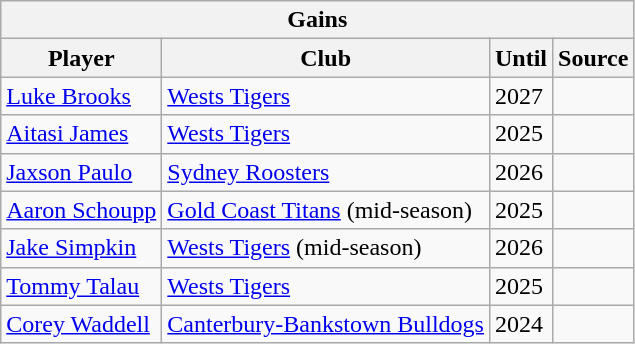<table class="wikitable">
<tr>
<th colspan="4">Gains</th>
</tr>
<tr>
<th>Player</th>
<th>Club</th>
<th>Until</th>
<th>Source</th>
</tr>
<tr>
<td><a href='#'>Luke Brooks</a></td>
<td> <a href='#'>Wests Tigers</a></td>
<td>2027</td>
<td></td>
</tr>
<tr>
<td><a href='#'>Aitasi James</a></td>
<td> <a href='#'>Wests Tigers</a></td>
<td>2025</td>
<td></td>
</tr>
<tr>
<td><a href='#'>Jaxson Paulo</a></td>
<td> <a href='#'>Sydney Roosters</a></td>
<td>2026</td>
<td></td>
</tr>
<tr>
<td><a href='#'>Aaron Schoupp</a></td>
<td> <a href='#'>Gold Coast Titans</a> (mid-season)</td>
<td>2025</td>
<td></td>
</tr>
<tr>
<td><a href='#'>Jake Simpkin</a></td>
<td> <a href='#'>Wests Tigers</a> (mid-season)</td>
<td>2026</td>
<td></td>
</tr>
<tr>
<td><a href='#'>Tommy Talau</a></td>
<td> <a href='#'>Wests Tigers</a></td>
<td>2025</td>
<td></td>
</tr>
<tr>
<td><a href='#'>Corey Waddell</a></td>
<td> <a href='#'>Canterbury-Bankstown Bulldogs</a></td>
<td>2024</td>
<td></td>
</tr>
</table>
